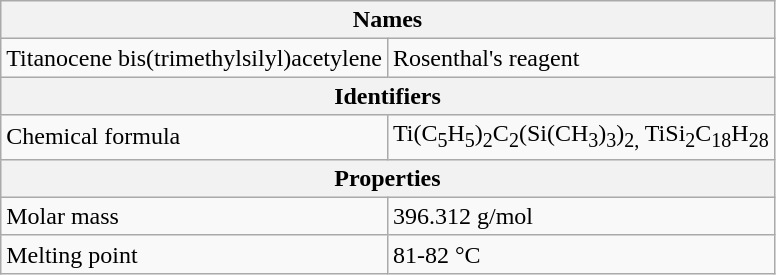<table class="wikitable">
<tr>
<th colspan="2">Names</th>
</tr>
<tr>
<td>Titanocene bis(trimethylsilyl)acetylene</td>
<td>Rosenthal's reagent</td>
</tr>
<tr>
<th colspan="2">Identifiers</th>
</tr>
<tr>
<td>Chemical formula</td>
<td>Ti(C<sub>5</sub>H<sub>5</sub>)<sub>2</sub>C<sub>2</sub>(Si(CH<sub>3</sub>)<sub>3</sub>)<sub>2,</sub> TiSi<sub>2</sub>C<sub>18</sub>H<sub>28</sub></td>
</tr>
<tr>
<th colspan="2">Properties</th>
</tr>
<tr>
<td>Molar mass</td>
<td>396.312 g/mol</td>
</tr>
<tr>
<td>Melting point</td>
<td>81-82 °C</td>
</tr>
</table>
